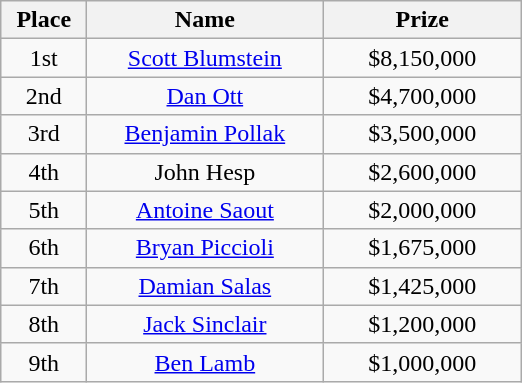<table class="wikitable">
<tr>
<th width="50">Place</th>
<th width="150">Name</th>
<th width="125">Prize</th>
</tr>
<tr>
<td align = "center">1st</td>
<td align = "center"><a href='#'>Scott Blumstein</a></td>
<td align = "center">$8,150,000</td>
</tr>
<tr>
<td align = "center">2nd</td>
<td align = "center"><a href='#'>Dan Ott</a></td>
<td align = "center">$4,700,000</td>
</tr>
<tr>
<td align = "center">3rd</td>
<td align = "center"><a href='#'>Benjamin Pollak</a></td>
<td align = "center">$3,500,000</td>
</tr>
<tr>
<td align = "center">4th</td>
<td align = "center">John Hesp</td>
<td align = "center">$2,600,000</td>
</tr>
<tr>
<td align = "center">5th</td>
<td align = "center"><a href='#'>Antoine Saout</a></td>
<td align = "center">$2,000,000</td>
</tr>
<tr>
<td align = "center">6th</td>
<td align = "center"><a href='#'>Bryan Piccioli</a></td>
<td align = "center">$1,675,000</td>
</tr>
<tr>
<td align = "center">7th</td>
<td align = "center"><a href='#'>Damian Salas</a></td>
<td align = "center">$1,425,000</td>
</tr>
<tr>
<td align = "center">8th</td>
<td align = "center"><a href='#'>Jack Sinclair</a></td>
<td align = "center">$1,200,000</td>
</tr>
<tr>
<td align = "center">9th</td>
<td align = "center"><a href='#'>Ben Lamb</a></td>
<td align = "center">$1,000,000</td>
</tr>
</table>
